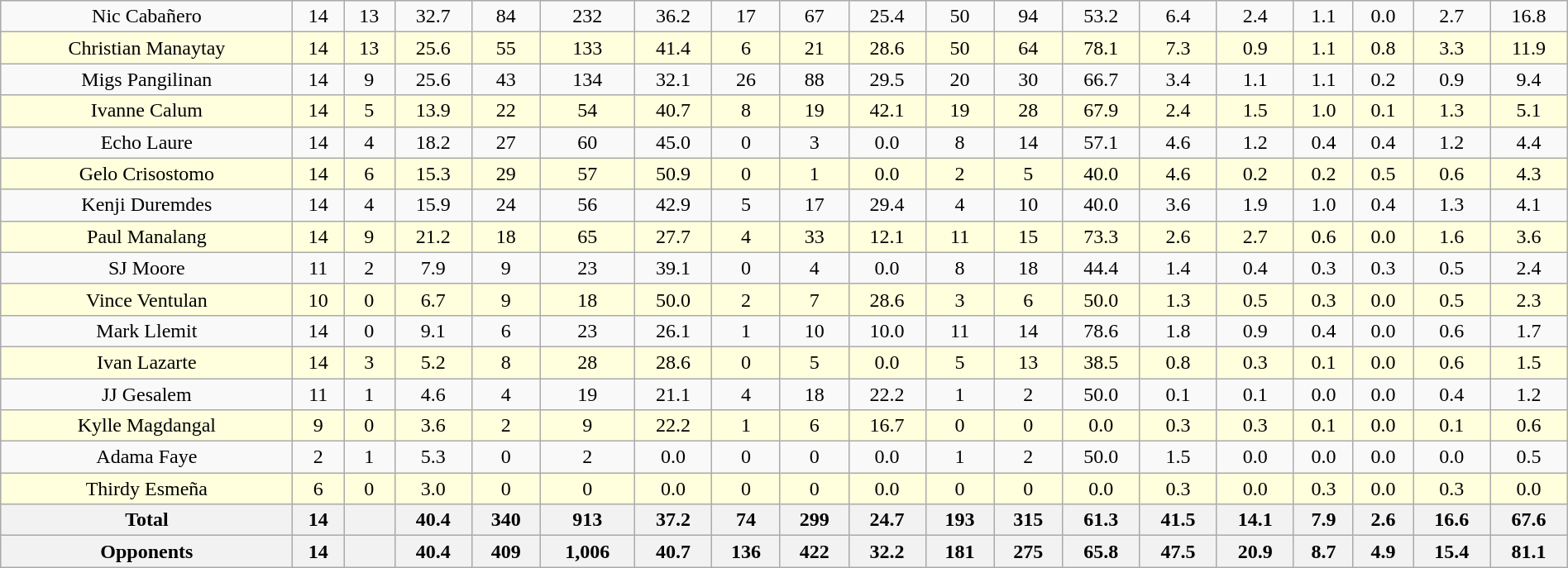<table class=wikitable width=100%>
<tr align=center>
<td>Nic Cabañero</td>
<td>14</td>
<td>13</td>
<td style=>32.7</td>
<td style=>84</td>
<td style=>232</td>
<td>36.2</td>
<td>17</td>
<td>67</td>
<td>25.4</td>
<td style=>50</td>
<td style=>94</td>
<td>53.2</td>
<td>6.4</td>
<td>2.4</td>
<td style=>1.1</td>
<td>0.0</td>
<td>2.7</td>
<td style=>16.8</td>
</tr>
<tr bgcolor=#ffffdd align=center>
<td>Christian Manaytay</td>
<td>14</td>
<td>13</td>
<td>25.6</td>
<td>55</td>
<td>133</td>
<td>41.4</td>
<td>6</td>
<td>21</td>
<td>28.6</td>
<td style=>50</td>
<td>64</td>
<td>78.1</td>
<td style=>7.3</td>
<td>0.9</td>
<td style=>1.1</td>
<td style=>0.8</td>
<td>3.3</td>
<td>11.9</td>
</tr>
<tr align=center>
<td>Migs Pangilinan</td>
<td>14</td>
<td>9</td>
<td>25.6</td>
<td>43</td>
<td>134</td>
<td>32.1</td>
<td style=>26</td>
<td style=>88</td>
<td>29.5</td>
<td>20</td>
<td>30</td>
<td>66.7</td>
<td>3.4</td>
<td>1.1</td>
<td style=>1.1</td>
<td>0.2</td>
<td>0.9</td>
<td>9.4</td>
</tr>
<tr bgcolor=#ffffdd align=center>
<td>Ivanne Calum</td>
<td>14</td>
<td>5</td>
<td>13.9</td>
<td>22</td>
<td>54</td>
<td>40.7</td>
<td>8</td>
<td>19</td>
<td style=>42.1</td>
<td>19</td>
<td>28</td>
<td>67.9</td>
<td>2.4</td>
<td>1.5</td>
<td>1.0</td>
<td>0.1</td>
<td>1.3</td>
<td>5.1</td>
</tr>
<tr align=center>
<td>Echo Laure</td>
<td>14</td>
<td>4</td>
<td>18.2</td>
<td>27</td>
<td>60</td>
<td>45.0</td>
<td>0</td>
<td>3</td>
<td>0.0</td>
<td>8</td>
<td>14</td>
<td>57.1</td>
<td>4.6</td>
<td>1.2</td>
<td>0.4</td>
<td>0.4</td>
<td>1.2</td>
<td>4.4</td>
</tr>
<tr bgcolor=#ffffdd align=center>
<td>Gelo Crisostomo</td>
<td>14</td>
<td>6</td>
<td>15.3</td>
<td>29</td>
<td>57</td>
<td style=>50.9</td>
<td>0</td>
<td>1</td>
<td>0.0</td>
<td>2</td>
<td>5</td>
<td>40.0</td>
<td>4.6</td>
<td>0.2</td>
<td>0.2</td>
<td>0.5</td>
<td>0.6</td>
<td>4.3</td>
</tr>
<tr align=center>
<td>Kenji Duremdes</td>
<td>14</td>
<td>4</td>
<td>15.9</td>
<td>24</td>
<td>56</td>
<td>42.9</td>
<td>5</td>
<td>17</td>
<td>29.4</td>
<td>4</td>
<td>10</td>
<td>40.0</td>
<td>3.6</td>
<td>1.9</td>
<td>1.0</td>
<td>0.4</td>
<td>1.3</td>
<td>4.1</td>
</tr>
<tr bgcolor=#ffffdd align=center>
<td>Paul Manalang</td>
<td>14</td>
<td>9</td>
<td>21.2</td>
<td>18</td>
<td>65</td>
<td>27.7</td>
<td>4</td>
<td>33</td>
<td>12.1</td>
<td>11</td>
<td>15</td>
<td>73.3</td>
<td>2.6</td>
<td style=>2.7</td>
<td>0.6</td>
<td>0.0</td>
<td>1.6</td>
<td>3.6</td>
</tr>
<tr align=center>
<td>SJ Moore</td>
<td>11</td>
<td>2</td>
<td>7.9</td>
<td>9</td>
<td>23</td>
<td>39.1</td>
<td>0</td>
<td>4</td>
<td>0.0</td>
<td>8</td>
<td>18</td>
<td>44.4</td>
<td>1.4</td>
<td>0.4</td>
<td>0.3</td>
<td>0.3</td>
<td>0.5</td>
<td>2.4</td>
</tr>
<tr bgcolor=#ffffdd align=center>
<td>Vince Ventulan</td>
<td>10</td>
<td>0</td>
<td>6.7</td>
<td>9</td>
<td>18</td>
<td>50.0</td>
<td>2</td>
<td>7</td>
<td>28.6</td>
<td>3</td>
<td>6</td>
<td>50.0</td>
<td>1.3</td>
<td>0.5</td>
<td>0.3</td>
<td>0.0</td>
<td>0.5</td>
<td>2.3</td>
</tr>
<tr align=center>
<td>Mark Llemit</td>
<td>14</td>
<td>0</td>
<td>9.1</td>
<td>6</td>
<td>23</td>
<td>26.1</td>
<td>1</td>
<td>10</td>
<td>10.0</td>
<td>11</td>
<td>14</td>
<td style=>78.6</td>
<td>1.8</td>
<td>0.9</td>
<td>0.4</td>
<td>0.0</td>
<td>0.6</td>
<td>1.7</td>
</tr>
<tr bgcolor=#ffffdd align=center>
<td>Ivan Lazarte</td>
<td>14</td>
<td>3</td>
<td>5.2</td>
<td>8</td>
<td>28</td>
<td>28.6</td>
<td>0</td>
<td>5</td>
<td>0.0</td>
<td>5</td>
<td>13</td>
<td>38.5</td>
<td>0.8</td>
<td>0.3</td>
<td>0.1</td>
<td>0.0</td>
<td>0.6</td>
<td>1.5</td>
</tr>
<tr align=center>
<td>JJ Gesalem</td>
<td>11</td>
<td>1</td>
<td>4.6</td>
<td>4</td>
<td>19</td>
<td>21.1</td>
<td>4</td>
<td>18</td>
<td>22.2</td>
<td>1</td>
<td>2</td>
<td>50.0</td>
<td>0.1</td>
<td>0.1</td>
<td>0.0</td>
<td>0.0</td>
<td>0.4</td>
<td>1.2</td>
</tr>
<tr bgcolor=#ffffdd align=center>
<td>Kylle Magdangal</td>
<td>9</td>
<td>0</td>
<td>3.6</td>
<td>2</td>
<td>9</td>
<td>22.2</td>
<td>1</td>
<td>6</td>
<td>16.7</td>
<td>0</td>
<td>0</td>
<td>0.0</td>
<td>0.3</td>
<td>0.3</td>
<td>0.1</td>
<td>0.0</td>
<td>0.1</td>
<td>0.6</td>
</tr>
<tr align=center>
<td>Adama Faye</td>
<td>2</td>
<td>1</td>
<td>5.3</td>
<td>0</td>
<td>2</td>
<td>0.0</td>
<td>0</td>
<td>0</td>
<td>0.0</td>
<td>1</td>
<td>2</td>
<td>50.0</td>
<td>1.5</td>
<td>0.0</td>
<td>0.0</td>
<td>0.0</td>
<td>0.0</td>
<td>0.5</td>
</tr>
<tr bgcolor=#ffffdd align=center>
<td>Thirdy Esmeña</td>
<td>6</td>
<td>0</td>
<td>3.0</td>
<td>0</td>
<td>0</td>
<td>0.0</td>
<td>0</td>
<td>0</td>
<td>0.0</td>
<td>0</td>
<td>0</td>
<td>0.0</td>
<td>0.3</td>
<td>0.0</td>
<td>0.3</td>
<td>0.0</td>
<td>0.3</td>
<td>0.0</td>
</tr>
<tr class=sortbottom>
<th>Total</th>
<th>14</th>
<th></th>
<th>40.4</th>
<th>340</th>
<th>913</th>
<th>37.2</th>
<th>74</th>
<th>299</th>
<th>24.7</th>
<th>193</th>
<th>315</th>
<th>61.3</th>
<th>41.5</th>
<th>14.1</th>
<th>7.9</th>
<th>2.6</th>
<th>16.6</th>
<th>67.6</th>
</tr>
<tr class=sortbottom>
<th>Opponents</th>
<th>14</th>
<th></th>
<th>40.4</th>
<th>409</th>
<th>1,006</th>
<th>40.7</th>
<th>136</th>
<th>422</th>
<th>32.2</th>
<th>181</th>
<th>275</th>
<th>65.8</th>
<th>47.5</th>
<th>20.9</th>
<th>8.7</th>
<th>4.9</th>
<th>15.4</th>
<th>81.1</th>
</tr>
</table>
